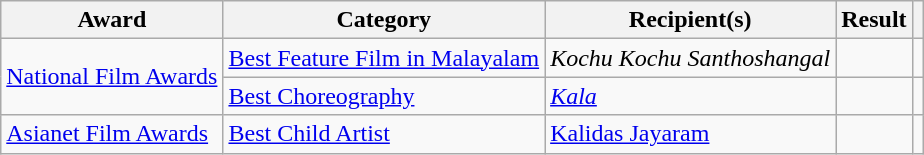<table class="wikitable plainrowheaders sortable">
<tr>
<th scope="col">Award</th>
<th scope="col">Category</th>
<th scope="col">Recipient(s)</th>
<th scope="col">Result</th>
<th scope="col"></th>
</tr>
<tr>
<td rowspan=2><a href='#'>National Film Awards</a></td>
<td><a href='#'>Best Feature Film in Malayalam</a></td>
<td><em>Kochu Kochu Santhoshangal</em></td>
<td></td>
<td></td>
</tr>
<tr>
<td><a href='#'>Best Choreography</a></td>
<td><em><a href='#'>Kala</a></em></td>
<td></td>
<td></td>
</tr>
<tr>
<td><a href='#'>Asianet Film Awards</a></td>
<td><a href='#'>Best Child Artist</a></td>
<td><a href='#'>Kalidas Jayaram</a></td>
<td></td>
<td></td>
</tr>
</table>
